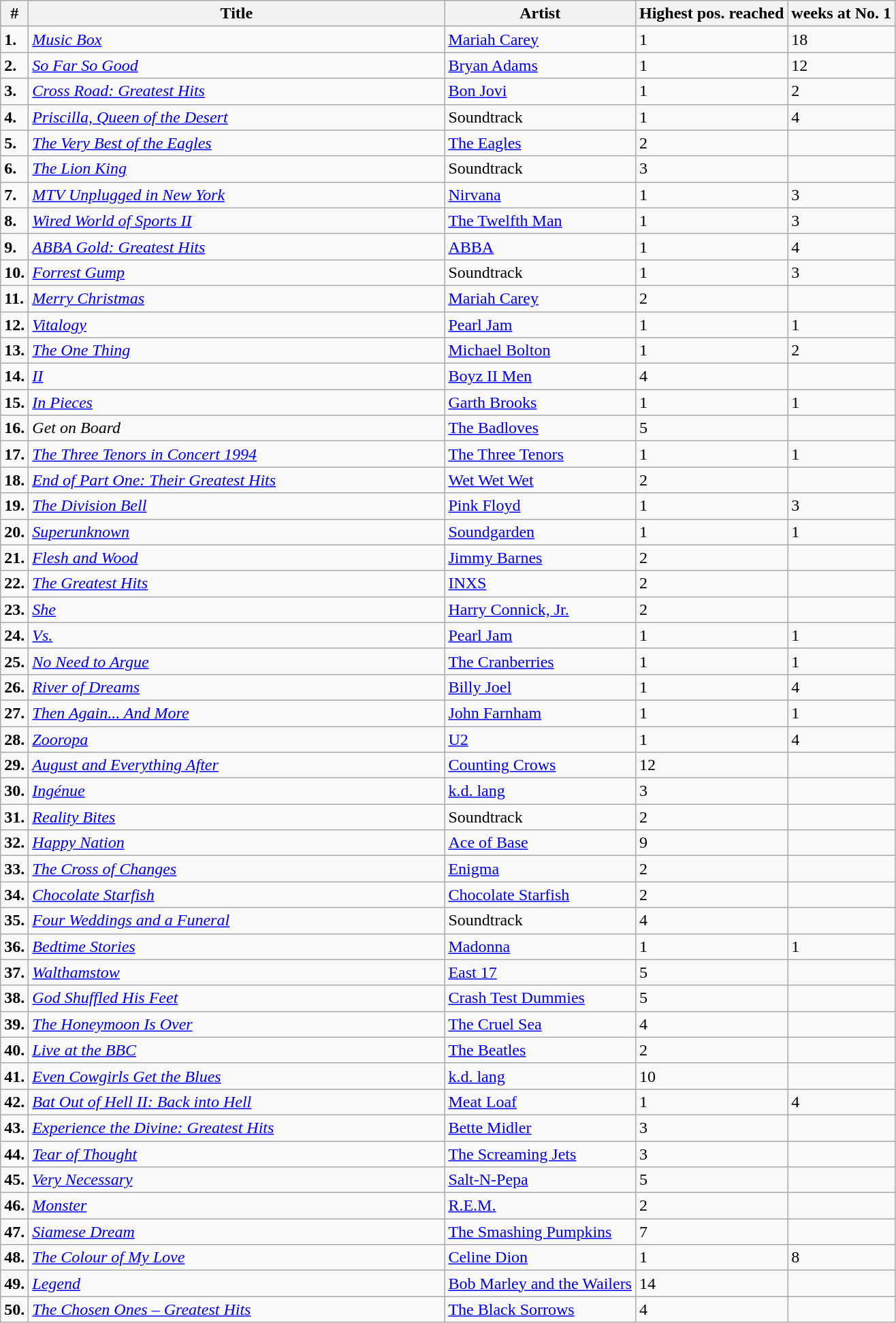<table class="wikitable">
<tr>
<th>#</th>
<th width="400">Title</th>
<th>Artist</th>
<th>Highest pos. reached</th>
<th>weeks at No. 1</th>
</tr>
<tr>
<td><strong>1.</strong></td>
<td><em><a href='#'>Music Box</a></em></td>
<td><a href='#'>Mariah Carey</a></td>
<td>1</td>
<td>18</td>
</tr>
<tr>
<td><strong>2.</strong></td>
<td><em><a href='#'>So Far So Good</a></em></td>
<td><a href='#'>Bryan Adams</a></td>
<td>1</td>
<td>12</td>
</tr>
<tr>
<td><strong>3.</strong></td>
<td><em><a href='#'>Cross Road: Greatest Hits</a></em></td>
<td><a href='#'>Bon Jovi</a></td>
<td>1</td>
<td>2</td>
</tr>
<tr>
<td><strong>4.</strong></td>
<td><em><a href='#'>Priscilla, Queen of the Desert</a></em></td>
<td>Soundtrack</td>
<td>1</td>
<td>4</td>
</tr>
<tr>
<td><strong>5.</strong></td>
<td><em><a href='#'>The Very Best of the Eagles</a></em></td>
<td><a href='#'>The Eagles</a></td>
<td>2</td>
<td></td>
</tr>
<tr>
<td><strong>6.</strong></td>
<td><em><a href='#'>The Lion King</a></em></td>
<td>Soundtrack</td>
<td>3</td>
<td></td>
</tr>
<tr>
<td><strong>7.</strong></td>
<td><em><a href='#'>MTV Unplugged in New York</a></em></td>
<td><a href='#'>Nirvana</a></td>
<td>1</td>
<td>3</td>
</tr>
<tr>
<td><strong>8.</strong></td>
<td><em><a href='#'>Wired World of Sports II</a></em></td>
<td><a href='#'>The Twelfth Man</a></td>
<td>1</td>
<td>3</td>
</tr>
<tr>
<td><strong>9.</strong></td>
<td><em><a href='#'>ABBA Gold: Greatest Hits</a></em></td>
<td><a href='#'>ABBA</a></td>
<td>1</td>
<td>4</td>
</tr>
<tr>
<td><strong>10.</strong></td>
<td><em><a href='#'>Forrest Gump</a></em></td>
<td>Soundtrack</td>
<td>1</td>
<td>3</td>
</tr>
<tr>
<td><strong>11.</strong></td>
<td><em><a href='#'>Merry Christmas</a></em></td>
<td><a href='#'>Mariah Carey</a></td>
<td>2</td>
<td></td>
</tr>
<tr>
<td><strong>12.</strong></td>
<td><em><a href='#'>Vitalogy</a></em></td>
<td><a href='#'>Pearl Jam</a></td>
<td>1</td>
<td>1</td>
</tr>
<tr>
<td><strong>13.</strong></td>
<td><em><a href='#'>The One Thing</a></em></td>
<td><a href='#'>Michael Bolton</a></td>
<td>1</td>
<td>2</td>
</tr>
<tr>
<td><strong>14.</strong></td>
<td><em><a href='#'>II</a></em></td>
<td><a href='#'>Boyz II Men</a></td>
<td>4</td>
<td></td>
</tr>
<tr>
<td><strong>15.</strong></td>
<td><em><a href='#'>In Pieces</a></em></td>
<td><a href='#'>Garth Brooks</a></td>
<td>1</td>
<td>1</td>
</tr>
<tr>
<td><strong>16.</strong></td>
<td><em>Get on Board</em></td>
<td><a href='#'>The Badloves</a></td>
<td>5</td>
<td></td>
</tr>
<tr>
<td><strong>17.</strong></td>
<td><em><a href='#'>The Three Tenors in Concert 1994</a></em></td>
<td><a href='#'>The Three Tenors</a></td>
<td>1</td>
<td>1</td>
</tr>
<tr>
<td><strong>18.</strong></td>
<td><em><a href='#'>End of Part One: Their Greatest Hits</a></em></td>
<td><a href='#'>Wet Wet Wet</a></td>
<td>2</td>
<td></td>
</tr>
<tr>
<td><strong>19.</strong></td>
<td><em><a href='#'>The Division Bell</a></em></td>
<td><a href='#'>Pink Floyd</a></td>
<td>1</td>
<td>3</td>
</tr>
<tr>
<td><strong>20.</strong></td>
<td><em><a href='#'>Superunknown</a></em></td>
<td><a href='#'>Soundgarden</a></td>
<td>1</td>
<td>1</td>
</tr>
<tr>
<td><strong>21.</strong></td>
<td><em><a href='#'>Flesh and Wood</a></em></td>
<td><a href='#'>Jimmy Barnes</a></td>
<td>2</td>
<td></td>
</tr>
<tr>
<td><strong>22.</strong></td>
<td><em><a href='#'>The Greatest Hits</a></em></td>
<td><a href='#'>INXS</a></td>
<td>2</td>
<td></td>
</tr>
<tr>
<td><strong>23.</strong></td>
<td><em><a href='#'>She</a></em></td>
<td><a href='#'>Harry Connick, Jr.</a></td>
<td>2</td>
<td></td>
</tr>
<tr>
<td><strong>24.</strong></td>
<td><em><a href='#'>Vs.</a></em></td>
<td><a href='#'>Pearl Jam</a></td>
<td>1</td>
<td>1</td>
</tr>
<tr>
<td><strong>25.</strong></td>
<td><em><a href='#'>No Need to Argue</a></em></td>
<td><a href='#'>The Cranberries</a></td>
<td>1</td>
<td>1</td>
</tr>
<tr>
<td><strong>26.</strong></td>
<td><em><a href='#'>River of Dreams</a></em></td>
<td><a href='#'>Billy Joel</a></td>
<td>1</td>
<td>4</td>
</tr>
<tr>
<td><strong>27.</strong></td>
<td><em><a href='#'>Then Again... And More</a></em></td>
<td><a href='#'>John Farnham</a></td>
<td>1</td>
<td>1</td>
</tr>
<tr>
<td><strong>28.</strong></td>
<td><em><a href='#'>Zooropa</a></em></td>
<td><a href='#'>U2</a></td>
<td>1</td>
<td>4</td>
</tr>
<tr>
<td><strong>29.</strong></td>
<td><em><a href='#'>August and Everything After</a></em></td>
<td><a href='#'>Counting Crows</a></td>
<td>12</td>
<td></td>
</tr>
<tr>
<td><strong>30.</strong></td>
<td><em><a href='#'>Ingénue</a></em></td>
<td><a href='#'>k.d. lang</a></td>
<td>3</td>
<td></td>
</tr>
<tr>
<td><strong>31.</strong></td>
<td><em><a href='#'>Reality Bites</a></em></td>
<td>Soundtrack</td>
<td>2</td>
<td></td>
</tr>
<tr>
<td><strong>32.</strong></td>
<td><em><a href='#'>Happy Nation</a></em></td>
<td><a href='#'>Ace of Base</a></td>
<td>9</td>
<td></td>
</tr>
<tr>
<td><strong>33.</strong></td>
<td><em><a href='#'>The Cross of Changes</a></em></td>
<td><a href='#'>Enigma</a></td>
<td>2</td>
<td></td>
</tr>
<tr>
<td><strong>34.</strong></td>
<td><em><a href='#'>Chocolate Starfish</a></em></td>
<td><a href='#'>Chocolate Starfish</a></td>
<td>2</td>
<td></td>
</tr>
<tr>
<td><strong>35.</strong></td>
<td><em><a href='#'>Four Weddings and a Funeral</a></em></td>
<td>Soundtrack</td>
<td>4</td>
<td></td>
</tr>
<tr>
<td><strong>36.</strong></td>
<td><em><a href='#'>Bedtime Stories</a></em></td>
<td><a href='#'>Madonna</a></td>
<td>1</td>
<td>1</td>
</tr>
<tr>
<td><strong>37.</strong></td>
<td><em><a href='#'>Walthamstow</a></em></td>
<td><a href='#'>East 17</a></td>
<td>5</td>
<td></td>
</tr>
<tr>
<td><strong>38.</strong></td>
<td><em><a href='#'>God Shuffled His Feet</a></em></td>
<td><a href='#'>Crash Test Dummies</a></td>
<td>5</td>
<td></td>
</tr>
<tr>
<td><strong>39.</strong></td>
<td><em><a href='#'>The Honeymoon Is Over</a></em></td>
<td><a href='#'>The Cruel Sea</a></td>
<td>4</td>
<td></td>
</tr>
<tr>
<td><strong>40.</strong></td>
<td><em><a href='#'>Live at the BBC</a></em></td>
<td><a href='#'>The Beatles</a></td>
<td>2</td>
<td></td>
</tr>
<tr>
<td><strong>41.</strong></td>
<td><em><a href='#'>Even Cowgirls Get the Blues</a></em></td>
<td><a href='#'>k.d. lang</a></td>
<td>10</td>
<td></td>
</tr>
<tr>
<td><strong>42.</strong></td>
<td><em><a href='#'>Bat Out of Hell II: Back into Hell</a></em></td>
<td><a href='#'>Meat Loaf</a></td>
<td>1</td>
<td>4</td>
</tr>
<tr>
<td><strong>43.</strong></td>
<td><em><a href='#'>Experience the Divine: Greatest Hits</a></em></td>
<td><a href='#'>Bette Midler</a></td>
<td>3</td>
<td></td>
</tr>
<tr>
<td><strong>44.</strong></td>
<td><em><a href='#'>Tear of Thought</a></em></td>
<td><a href='#'>The Screaming Jets</a></td>
<td>3</td>
<td></td>
</tr>
<tr>
<td><strong>45.</strong></td>
<td><em><a href='#'>Very Necessary</a></em></td>
<td><a href='#'>Salt-N-Pepa</a></td>
<td>5</td>
<td></td>
</tr>
<tr>
<td><strong>46.</strong></td>
<td><em><a href='#'>Monster</a></em></td>
<td><a href='#'>R.E.M.</a></td>
<td>2</td>
<td></td>
</tr>
<tr>
<td><strong>47.</strong></td>
<td><em><a href='#'>Siamese Dream</a></em></td>
<td><a href='#'>The Smashing Pumpkins</a></td>
<td>7</td>
<td></td>
</tr>
<tr>
<td><strong>48.</strong></td>
<td><em><a href='#'>The Colour of My Love</a></em></td>
<td><a href='#'>Celine Dion</a></td>
<td>1</td>
<td>8</td>
</tr>
<tr>
<td><strong>49.</strong></td>
<td><em><a href='#'>Legend</a></em></td>
<td><a href='#'>Bob Marley and the Wailers</a></td>
<td>14</td>
<td></td>
</tr>
<tr>
<td><strong>50.</strong></td>
<td><em><a href='#'>The Chosen Ones – Greatest Hits</a></em></td>
<td><a href='#'>The Black Sorrows</a></td>
<td>4</td>
<td></td>
</tr>
</table>
